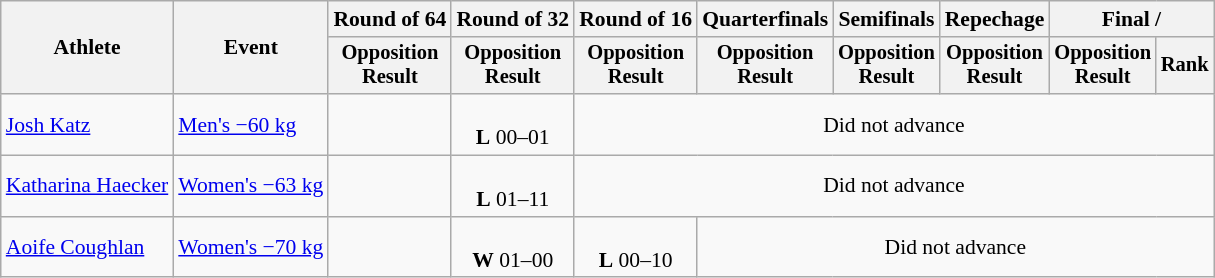<table class=wikitable style=font-size:90%;text-align:center>
<tr>
<th rowspan="2">Athlete</th>
<th rowspan="2">Event</th>
<th>Round of 64</th>
<th>Round of 32</th>
<th>Round of 16</th>
<th>Quarterfinals</th>
<th>Semifinals</th>
<th>Repechage</th>
<th colspan=2>Final / </th>
</tr>
<tr style="font-size:95%">
<th>Opposition<br>Result</th>
<th>Opposition<br>Result</th>
<th>Opposition<br>Result</th>
<th>Opposition<br>Result</th>
<th>Opposition<br>Result</th>
<th>Opposition<br>Result</th>
<th>Opposition<br>Result</th>
<th>Rank</th>
</tr>
<tr>
<td align=left><a href='#'>Josh Katz</a></td>
<td align=left><a href='#'>Men's −60 kg</a></td>
<td></td>
<td><br><strong>L</strong> 00–01</td>
<td colspan=6>Did not advance</td>
</tr>
<tr>
<td align=left><a href='#'>Katharina Haecker</a></td>
<td align=left><a href='#'>Women's −63 kg</a></td>
<td></td>
<td><br><strong>L</strong> 01–11</td>
<td colspan=6>Did not advance</td>
</tr>
<tr>
<td align=left><a href='#'>Aoife Coughlan</a></td>
<td align=left><a href='#'>Women's −70 kg</a></td>
<td></td>
<td><br><strong>W</strong> 01–00</td>
<td><br><strong>L</strong> 00–10</td>
<td colspan=5>Did not advance</td>
</tr>
</table>
